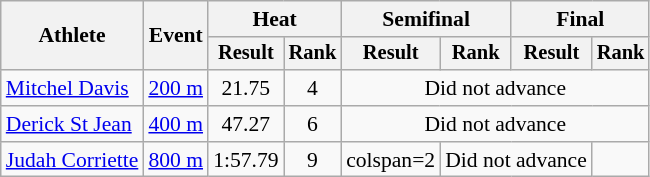<table class="wikitable" style="font-size:90%">
<tr>
<th rowspan=2>Athlete</th>
<th rowspan=2>Event</th>
<th colspan=2>Heat</th>
<th colspan=2>Semifinal</th>
<th colspan=2>Final</th>
</tr>
<tr style="font-size:95%">
<th>Result</th>
<th>Rank</th>
<th>Result</th>
<th>Rank</th>
<th>Result</th>
<th>Rank</th>
</tr>
<tr align=center>
<td align=left><a href='#'>Mitchel Davis</a></td>
<td align=left><a href='#'>200 m</a></td>
<td>21.75</td>
<td>4</td>
<td colspan=4>Did not advance</td>
</tr>
<tr align=center>
<td align=left><a href='#'>Derick St Jean</a></td>
<td align=left><a href='#'>400 m</a></td>
<td>47.27</td>
<td>6</td>
<td colspan=4>Did not advance</td>
</tr>
<tr align=center>
<td align=left><a href='#'>Judah Corriette</a></td>
<td align=left><a href='#'>800 m</a></td>
<td>1:57.79</td>
<td>9</td>
<td>colspan=2</td>
<td colspan=2>Did not advance</td>
</tr>
</table>
